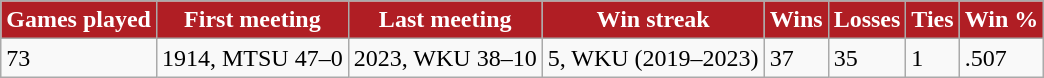<table class="wikitable">
<tr>
<th style="background:#B01E24; color:white;">Games played</th>
<th style="background:#B01E24; color:white;">First meeting</th>
<th style="background:#B01E24; color:white;">Last meeting</th>
<th style="background:#B01E24; color:white;">Win streak</th>
<th style="background:#B01E24; color:white;">Wins</th>
<th style="background:#B01E24; color:white;">Losses</th>
<th style="background:#B01E24; color:white;">Ties</th>
<th style="background:#B01E24; color:white;">Win %</th>
</tr>
<tr>
<td>73</td>
<td>1914, MTSU 47–0</td>
<td>2023, WKU 38–10</td>
<td>5, WKU (2019–2023)</td>
<td>37</td>
<td>35</td>
<td>1</td>
<td>.507</td>
</tr>
</table>
